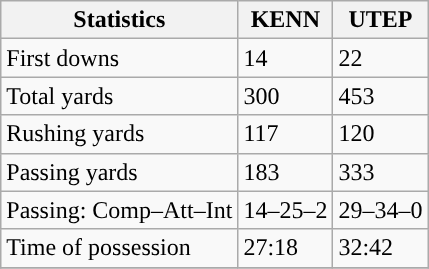<table class="wikitable" style="float: left;">
<tr>
<th>Statistics</th>
<th>KENN</th>
<th>UTEP</th>
</tr>
<tr>
<td>First downs</td>
<td>14</td>
<td>22</td>
</tr>
<tr>
<td>Total yards</td>
<td>300</td>
<td>453</td>
</tr>
<tr>
<td>Rushing yards</td>
<td>117</td>
<td>120</td>
</tr>
<tr>
<td>Passing yards</td>
<td>183</td>
<td>333</td>
</tr>
<tr>
<td>Passing: Comp–Att–Int</td>
<td>14–25–2</td>
<td>29–34–0</td>
</tr>
<tr>
<td>Time of possession</td>
<td>27:18</td>
<td>32:42</td>
</tr>
<tr>
</tr>
</table>
